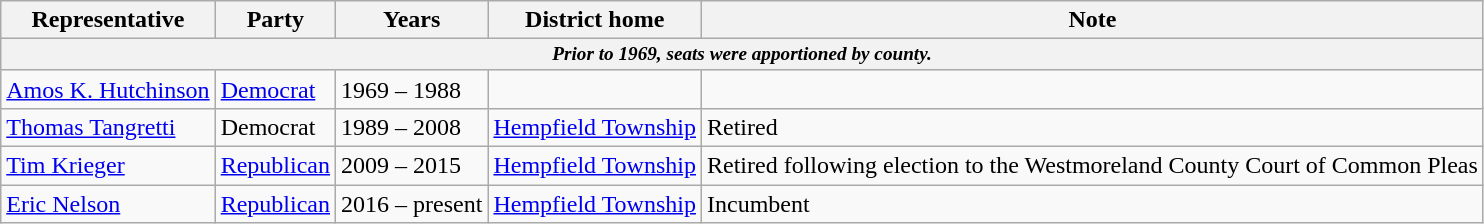<table class=wikitable>
<tr valign=bottom>
<th>Representative</th>
<th>Party</th>
<th>Years</th>
<th>District home</th>
<th>Note</th>
</tr>
<tr>
<th colspan=5 style="font-size: 80%;"><em>Prior to 1969, seats were apportioned by county.</em></th>
</tr>
<tr>
<td><a href='#'>Amos K. Hutchinson</a></td>
<td><a href='#'>Democrat</a></td>
<td>1969 – 1988</td>
<td></td>
<td></td>
</tr>
<tr>
<td><a href='#'>Thomas Tangretti</a></td>
<td>Democrat</td>
<td>1989 – 2008</td>
<td><a href='#'>Hempfield Township</a></td>
<td>Retired</td>
</tr>
<tr>
<td><a href='#'>Tim Krieger</a></td>
<td><a href='#'>Republican</a></td>
<td>2009 – 2015</td>
<td><a href='#'>Hempfield Township</a></td>
<td>Retired following election to the Westmoreland County Court of Common Pleas</td>
</tr>
<tr>
<td><a href='#'>Eric Nelson</a></td>
<td><a href='#'>Republican</a></td>
<td>2016 – present</td>
<td><a href='#'>Hempfield Township</a></td>
<td>Incumbent</td>
</tr>
</table>
